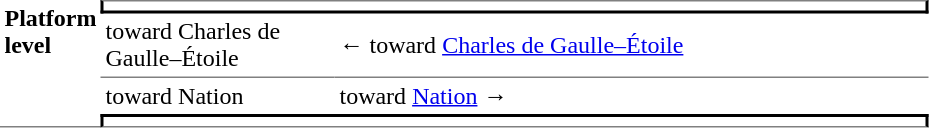<table border=0 cellspacing=0 cellpadding=3>
<tr>
<td style="border-bottom:solid 1px gray;" width=50 rowspan=10 valign=top><strong>Platform level</strong></td>
<td style="border-top:solid 1px gray;border-right:solid 2px black;border-left:solid 2px black;border-bottom:solid 2px black;text-align:center;" colspan=2></td>
</tr>
<tr>
<td style="border-bottom:solid 1px gray;" width=150>toward Charles de Gaulle–Étoile</td>
<td style="border-bottom:solid 1px gray;" width=390>←   toward <a href='#'>Charles de Gaulle–Étoile</a> </td>
</tr>
<tr>
<td>toward Nation</td>
<td>   toward <a href='#'>Nation</a>  →</td>
</tr>
<tr>
<td style="border-top:solid 2px black;border-right:solid 2px black;border-left:solid 2px black;border-bottom:solid 1px gray;text-align:center;" colspan=2></td>
</tr>
</table>
